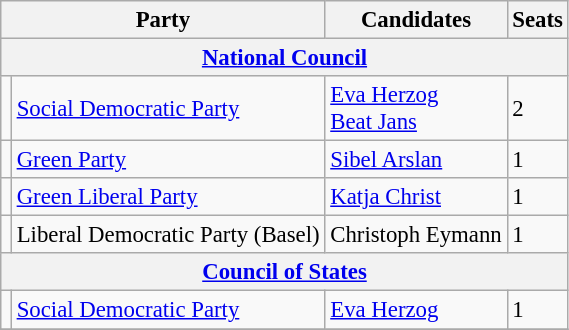<table class="wikitable" style="font-size:95%;">
<tr>
<th colspan=2>Party</th>
<th>Candidates</th>
<th>Seats</th>
</tr>
<tr>
<th colspan=4><a href='#'>National Council</a></th>
</tr>
<tr>
<td bgcolor=></td>
<td align=left><a href='#'>Social Democratic Party</a></td>
<td><a href='#'>Eva Herzog</a><br><a href='#'>Beat Jans</a></td>
<td>2</td>
</tr>
<tr>
<td bgcolor=></td>
<td align=left><a href='#'>Green Party</a></td>
<td><a href='#'>Sibel Arslan</a></td>
<td>1</td>
</tr>
<tr>
<td bgcolor=></td>
<td align=left><a href='#'>Green Liberal Party</a></td>
<td><a href='#'>Katja Christ</a></td>
<td>1</td>
</tr>
<tr>
<td bgcolor=></td>
<td align=left>Liberal Democratic Party (Basel)</td>
<td>Christoph Eymann</td>
<td>1</td>
</tr>
<tr>
<th colspan=6><a href='#'>Council of States</a></th>
</tr>
<tr>
<td bgcolor=></td>
<td align=left><a href='#'>Social Democratic Party</a></td>
<td><a href='#'>Eva Herzog</a></td>
<td>1</td>
</tr>
<tr>
</tr>
</table>
